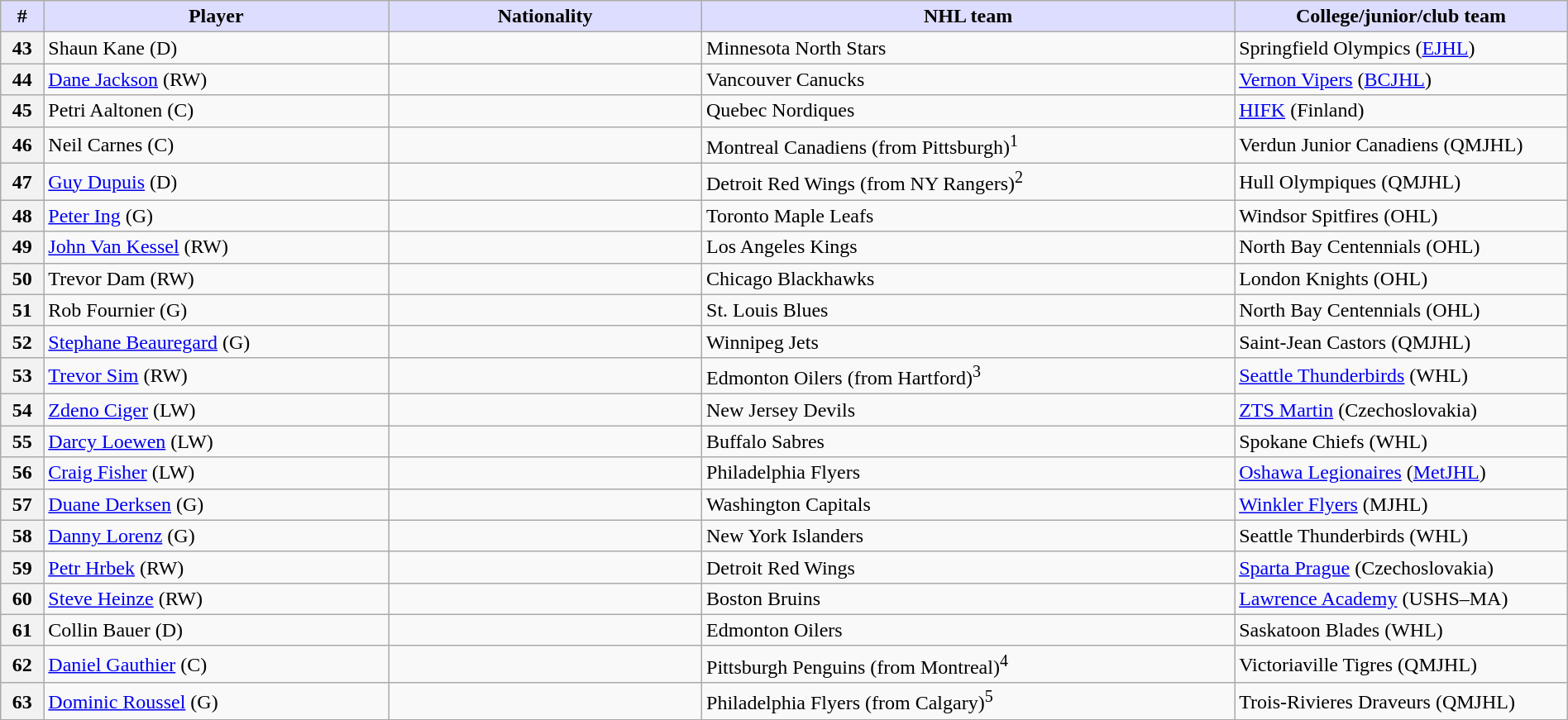<table class="wikitable" style="width: 100%">
<tr>
<th style="background:#ddf; width:2.75%;">#</th>
<th style="background:#ddf; width:22.0%;">Player</th>
<th style="background:#ddf; width:20.0%;">Nationality</th>
<th style="background:#ddf; width:34.0%;">NHL team</th>
<th style="background:#ddf; width:100.0%;">College/junior/club team</th>
</tr>
<tr>
<th>43</th>
<td>Shaun Kane (D)</td>
<td></td>
<td>Minnesota North Stars</td>
<td>Springfield Olympics (<a href='#'>EJHL</a>)</td>
</tr>
<tr>
<th>44</th>
<td><a href='#'>Dane Jackson</a> (RW)</td>
<td></td>
<td>Vancouver Canucks</td>
<td><a href='#'>Vernon Vipers</a> (<a href='#'>BCJHL</a>)</td>
</tr>
<tr>
<th>45</th>
<td>Petri Aaltonen (C)</td>
<td></td>
<td>Quebec Nordiques</td>
<td><a href='#'>HIFK</a> (Finland)</td>
</tr>
<tr>
<th>46</th>
<td>Neil Carnes (C)</td>
<td></td>
<td>Montreal Canadiens (from Pittsburgh)<sup>1</sup></td>
<td>Verdun Junior Canadiens (QMJHL)</td>
</tr>
<tr>
<th>47</th>
<td><a href='#'>Guy Dupuis</a> (D)</td>
<td></td>
<td>Detroit Red Wings (from NY Rangers)<sup>2</sup></td>
<td>Hull Olympiques (QMJHL)</td>
</tr>
<tr>
<th>48</th>
<td><a href='#'>Peter Ing</a> (G)</td>
<td></td>
<td>Toronto Maple Leafs</td>
<td>Windsor Spitfires (OHL)</td>
</tr>
<tr>
<th>49</th>
<td><a href='#'>John Van Kessel</a> (RW)</td>
<td></td>
<td>Los Angeles Kings</td>
<td>North Bay Centennials (OHL)</td>
</tr>
<tr>
<th>50</th>
<td>Trevor Dam (RW)</td>
<td></td>
<td>Chicago Blackhawks</td>
<td>London Knights (OHL)</td>
</tr>
<tr>
<th>51</th>
<td>Rob Fournier (G)</td>
<td></td>
<td>St. Louis Blues</td>
<td>North Bay Centennials (OHL)</td>
</tr>
<tr>
<th>52</th>
<td><a href='#'>Stephane Beauregard</a> (G)</td>
<td></td>
<td>Winnipeg Jets</td>
<td>Saint-Jean Castors (QMJHL)</td>
</tr>
<tr>
<th>53</th>
<td><a href='#'>Trevor Sim</a> (RW)</td>
<td></td>
<td>Edmonton Oilers (from Hartford)<sup>3</sup></td>
<td><a href='#'>Seattle Thunderbirds</a> (WHL)</td>
</tr>
<tr>
<th>54</th>
<td><a href='#'>Zdeno Ciger</a> (LW)</td>
<td></td>
<td>New Jersey Devils</td>
<td><a href='#'>ZTS Martin</a> (Czechoslovakia)</td>
</tr>
<tr>
<th>55</th>
<td><a href='#'>Darcy Loewen</a> (LW)</td>
<td></td>
<td>Buffalo Sabres</td>
<td>Spokane Chiefs (WHL)</td>
</tr>
<tr>
<th>56</th>
<td><a href='#'>Craig Fisher</a> (LW)</td>
<td></td>
<td>Philadelphia Flyers</td>
<td><a href='#'>Oshawa Legionaires</a> (<a href='#'>MetJHL</a>)</td>
</tr>
<tr>
<th>57</th>
<td><a href='#'>Duane Derksen</a> (G)</td>
<td></td>
<td>Washington Capitals</td>
<td><a href='#'>Winkler Flyers</a> (MJHL)</td>
</tr>
<tr>
<th>58</th>
<td><a href='#'>Danny Lorenz</a> (G)</td>
<td></td>
<td>New York Islanders</td>
<td>Seattle Thunderbirds (WHL)</td>
</tr>
<tr>
<th>59</th>
<td><a href='#'>Petr Hrbek</a> (RW)</td>
<td></td>
<td>Detroit Red Wings</td>
<td><a href='#'>Sparta Prague</a> (Czechoslovakia)</td>
</tr>
<tr>
<th>60</th>
<td><a href='#'>Steve Heinze</a> (RW)</td>
<td></td>
<td>Boston Bruins</td>
<td><a href='#'>Lawrence Academy</a> (USHS–MA)</td>
</tr>
<tr>
<th>61</th>
<td>Collin Bauer (D)</td>
<td></td>
<td>Edmonton Oilers</td>
<td>Saskatoon Blades (WHL)</td>
</tr>
<tr>
<th>62</th>
<td><a href='#'>Daniel Gauthier</a> (C)</td>
<td></td>
<td>Pittsburgh Penguins (from Montreal)<sup>4</sup></td>
<td>Victoriaville Tigres (QMJHL)</td>
</tr>
<tr>
<th>63</th>
<td><a href='#'>Dominic Roussel</a> (G)</td>
<td></td>
<td>Philadelphia Flyers (from Calgary)<sup>5</sup></td>
<td>Trois-Rivieres Draveurs (QMJHL)</td>
</tr>
</table>
